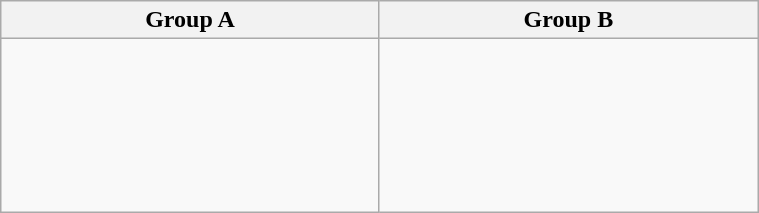<table class="wikitable" width=40%>
<tr>
<th width=25%>Group A</th>
<th width=25%>Group B</th>
</tr>
<tr>
<td><br><br>
<br>
<br>
<br>
<br>
</td>
<td><br><br>
<br>
<br>
<br>
<br>
</td>
</tr>
</table>
